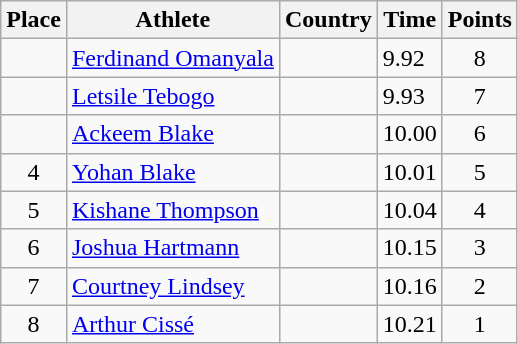<table class="wikitable">
<tr>
<th>Place</th>
<th>Athlete</th>
<th>Country</th>
<th>Time</th>
<th>Points</th>
</tr>
<tr>
<td align=center></td>
<td><a href='#'>Ferdinand Omanyala</a></td>
<td></td>
<td>9.92</td>
<td align=center>8</td>
</tr>
<tr>
<td align=center></td>
<td><a href='#'>Letsile Tebogo</a></td>
<td></td>
<td>9.93</td>
<td align=center>7</td>
</tr>
<tr>
<td align=center></td>
<td><a href='#'>Ackeem Blake</a></td>
<td></td>
<td>10.00</td>
<td align=center>6</td>
</tr>
<tr>
<td align=center>4</td>
<td><a href='#'>Yohan Blake</a></td>
<td></td>
<td>10.01</td>
<td align=center>5</td>
</tr>
<tr>
<td align=center>5</td>
<td><a href='#'>Kishane Thompson</a></td>
<td></td>
<td>10.04</td>
<td align=center>4</td>
</tr>
<tr>
<td align=center>6</td>
<td><a href='#'>Joshua Hartmann</a></td>
<td></td>
<td>10.15</td>
<td align=center>3</td>
</tr>
<tr>
<td align=center>7</td>
<td><a href='#'>Courtney Lindsey</a></td>
<td></td>
<td>10.16</td>
<td align=center>2</td>
</tr>
<tr>
<td align=center>8</td>
<td><a href='#'>Arthur Cissé</a></td>
<td></td>
<td>10.21</td>
<td align=center>1</td>
</tr>
</table>
